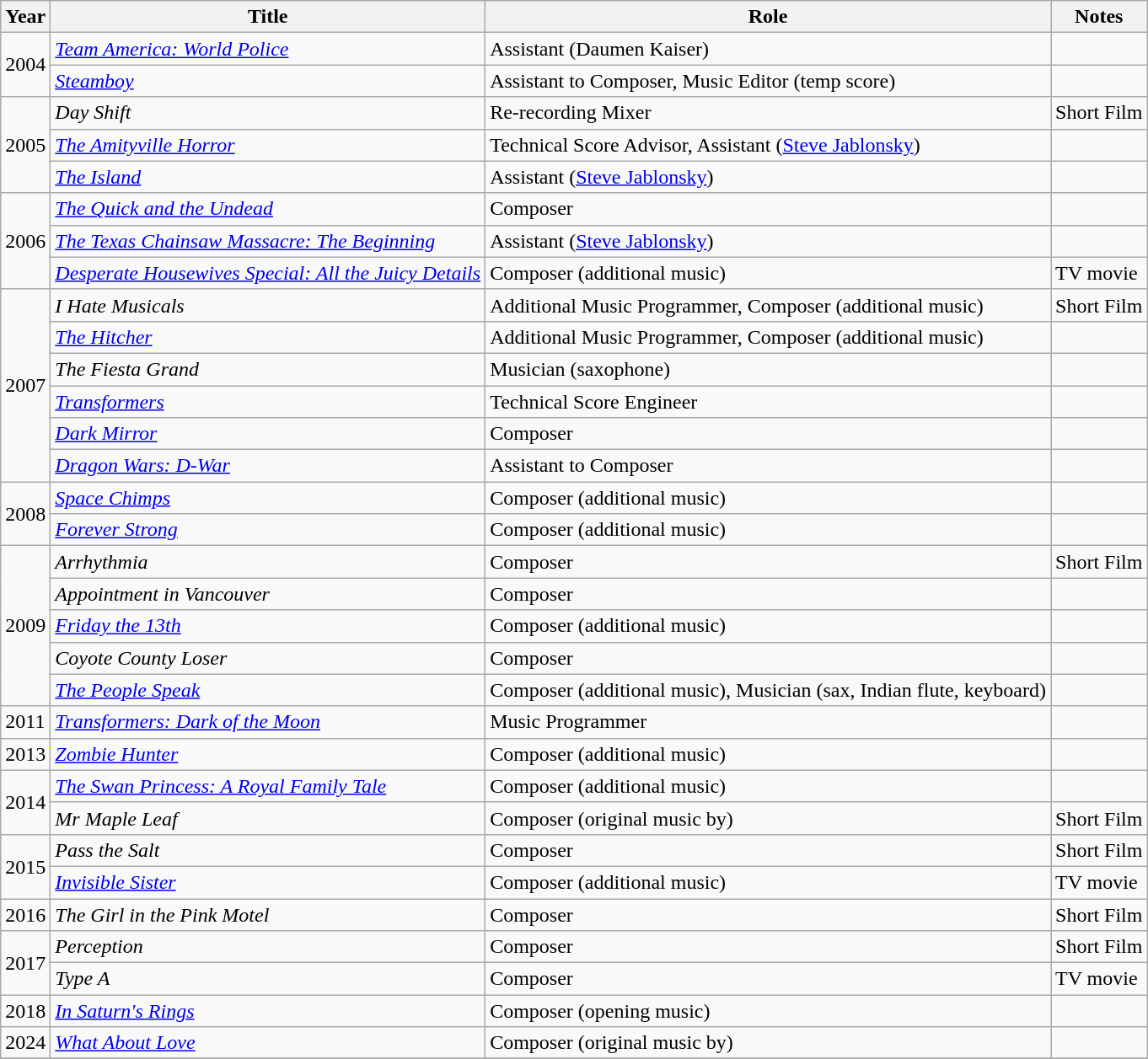<table class="wikitable">
<tr>
<th>Year</th>
<th>Title</th>
<th>Role</th>
<th>Notes</th>
</tr>
<tr>
<td rowspan="2">2004</td>
<td><em><a href='#'>Team America: World Police</a></em></td>
<td>Assistant (Daumen Kaiser)</td>
<td></td>
</tr>
<tr>
<td><em><a href='#'>Steamboy</a></em></td>
<td>Assistant to Composer, Music Editor (temp score)</td>
<td></td>
</tr>
<tr>
<td rowspan="3">2005</td>
<td><em>Day Shift</em></td>
<td>Re-recording Mixer</td>
<td>Short Film</td>
</tr>
<tr>
<td><em><a href='#'>The Amityville Horror</a></em></td>
<td>Technical Score Advisor, Assistant (<a href='#'>Steve Jablonsky</a>)</td>
<td></td>
</tr>
<tr>
<td><em><a href='#'>The Island</a></em></td>
<td>Assistant (<a href='#'>Steve Jablonsky</a>)</td>
<td></td>
</tr>
<tr>
<td rowspan="3">2006</td>
<td><em><a href='#'>The Quick and the Undead</a></em></td>
<td>Composer</td>
<td></td>
</tr>
<tr>
<td><em><a href='#'>The Texas Chainsaw Massacre: The Beginning</a></em></td>
<td>Assistant (<a href='#'>Steve Jablonsky</a>)</td>
<td></td>
</tr>
<tr>
<td><a href='#'><em>Desperate Housewives Special: All the Juicy Details</em></a></td>
<td>Composer (additional music)</td>
<td>TV movie</td>
</tr>
<tr>
<td rowspan="6">2007</td>
<td><em>I Hate Musicals</em></td>
<td>Additional Music Programmer, Composer (additional music)</td>
<td>Short Film</td>
</tr>
<tr>
<td><em><a href='#'>The Hitcher</a></em></td>
<td>Additional Music Programmer, Composer (additional music)</td>
<td></td>
</tr>
<tr>
<td><em>The Fiesta Grand</em></td>
<td>Musician (saxophone)</td>
<td></td>
</tr>
<tr>
<td><em><a href='#'>Transformers</a></em></td>
<td>Technical Score Engineer</td>
<td></td>
</tr>
<tr>
<td><em><a href='#'>Dark Mirror</a></em></td>
<td>Composer</td>
<td></td>
</tr>
<tr>
<td><em><a href='#'>Dragon Wars: D-War</a></em></td>
<td>Assistant to Composer</td>
<td></td>
</tr>
<tr>
<td rowspan="2">2008</td>
<td><em><a href='#'>Space Chimps</a></em></td>
<td>Composer (additional music)</td>
<td></td>
</tr>
<tr>
<td><em><a href='#'>Forever Strong</a></em></td>
<td>Composer (additional music)</td>
<td></td>
</tr>
<tr>
<td rowspan="5">2009</td>
<td><em>Arrhythmia</em></td>
<td>Composer</td>
<td>Short Film</td>
</tr>
<tr>
<td><em>Appointment in Vancouver</em></td>
<td>Composer</td>
<td></td>
</tr>
<tr>
<td><em><a href='#'>Friday the 13th</a></em></td>
<td>Composer (additional music)</td>
<td></td>
</tr>
<tr>
<td><em>Coyote County Loser</em></td>
<td>Composer</td>
<td></td>
</tr>
<tr>
<td><em><a href='#'>The People Speak</a></em></td>
<td>Composer (additional music), Musician (sax, Indian flute, keyboard)</td>
<td></td>
</tr>
<tr>
<td>2011</td>
<td><em><a href='#'>Transformers: Dark of the Moon</a></em></td>
<td>Music Programmer</td>
<td></td>
</tr>
<tr>
<td>2013</td>
<td><em><a href='#'>Zombie Hunter</a></em></td>
<td>Composer (additional music)</td>
<td></td>
</tr>
<tr>
<td rowspan="2">2014</td>
<td><em><a href='#'>The Swan Princess: A Royal Family Tale</a></em></td>
<td>Composer (additional music)</td>
<td></td>
</tr>
<tr>
<td><em>Mr Maple Leaf</em></td>
<td>Composer (original music by)</td>
<td>Short Film</td>
</tr>
<tr>
<td rowspan="2">2015</td>
<td><em>Pass the Salt</em></td>
<td>Composer</td>
<td>Short Film</td>
</tr>
<tr>
<td><em><a href='#'>Invisible Sister</a></em></td>
<td>Composer (additional music)</td>
<td>TV movie</td>
</tr>
<tr>
<td>2016</td>
<td><em>The Girl in the Pink Motel</em></td>
<td>Composer</td>
<td>Short Film</td>
</tr>
<tr>
<td rowspan="2">2017</td>
<td><em>Perception</em></td>
<td>Composer</td>
<td>Short Film</td>
</tr>
<tr>
<td><em>Type A</em></td>
<td>Composer</td>
<td>TV movie</td>
</tr>
<tr>
<td>2018</td>
<td><em><a href='#'>In Saturn's Rings</a></em></td>
<td>Composer (opening music)</td>
<td></td>
</tr>
<tr>
<td>2024</td>
<td><em><a href='#'>What About Love</a></em></td>
<td>Composer (original music by)</td>
<td></td>
</tr>
<tr>
</tr>
</table>
